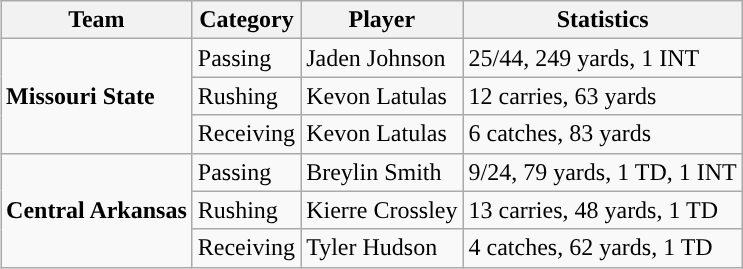<table class="wikitable" style="float: right;">
<tr>
<th>Team</th>
<th>Category</th>
<th>Player</th>
<th>Statistics</th>
</tr>
<tr>
<td rowspan=3><strong>Missouri State</strong></td>
<td>Passing</td>
<td>Jaden Johnson</td>
<td>25/44, 249 yards, 1 INT</td>
</tr>
<tr>
<td>Rushing</td>
<td>Kevon Latulas</td>
<td>12 carries, 63 yards</td>
</tr>
<tr>
<td>Receiving</td>
<td>Kevon Latulas</td>
<td>6 catches, 83 yards</td>
</tr>
<tr>
<td rowspan=3><strong>Central Arkansas</strong></td>
<td>Passing</td>
<td>Breylin Smith</td>
<td>9/24, 79 yards, 1 TD, 1 INT</td>
</tr>
<tr>
<td>Rushing</td>
<td>Kierre Crossley</td>
<td>13 carries, 48 yards, 1 TD</td>
</tr>
<tr>
<td>Receiving</td>
<td>Tyler Hudson</td>
<td>4 catches, 62 yards, 1 TD</td>
</tr>
</table>
